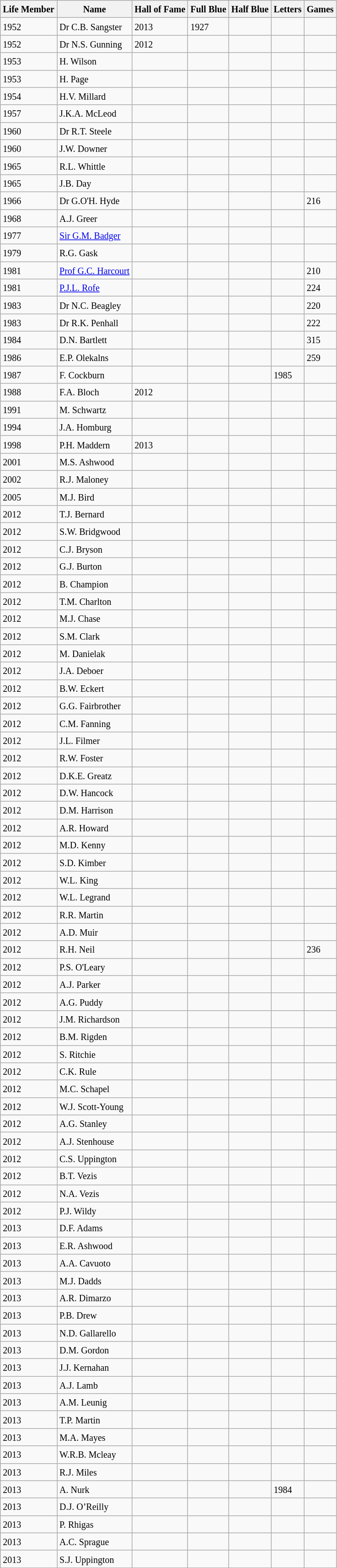<table class="wikitable">
<tr>
<th><small>Life Member</small></th>
<th><small>Name</small></th>
<th><small>Hall of Fame</small></th>
<th><small>Full Blue</small></th>
<th><small>Half Blue</small></th>
<th><small>Letters</small></th>
<th><small>Games</small></th>
</tr>
<tr>
<td><small>1952</small></td>
<td><small>Dr C.B. Sangster</small></td>
<td><small>2013</small></td>
<td><small>1927</small></td>
<td></td>
<td></td>
<td></td>
</tr>
<tr>
<td><small>1952</small></td>
<td><small>Dr N.S. Gunning</small></td>
<td><small>2012</small></td>
<td></td>
<td></td>
<td></td>
<td></td>
</tr>
<tr>
<td><small>1953</small></td>
<td><small>H. Wilson</small></td>
<td></td>
<td></td>
<td></td>
<td></td>
<td></td>
</tr>
<tr>
<td><small>1953</small></td>
<td><small>H. Page</small></td>
<td></td>
<td></td>
<td></td>
<td></td>
<td></td>
</tr>
<tr>
<td><small>1954</small></td>
<td><small>H.V. Millard</small></td>
<td></td>
<td></td>
<td></td>
<td></td>
<td></td>
</tr>
<tr>
<td><small>1957</small></td>
<td><small>J.K.A. McLeod</small></td>
<td></td>
<td></td>
<td></td>
<td></td>
<td></td>
</tr>
<tr>
<td><small>1960</small></td>
<td><small>Dr R.T. Steele</small></td>
<td></td>
<td></td>
<td></td>
<td></td>
<td></td>
</tr>
<tr>
<td><small>1960</small></td>
<td><small>J.W. Downer</small></td>
<td></td>
<td></td>
<td></td>
<td></td>
<td></td>
</tr>
<tr>
<td><small>1965</small></td>
<td><small>R.L. Whittle</small></td>
<td></td>
<td></td>
<td></td>
<td></td>
<td></td>
</tr>
<tr>
<td><small>1965</small></td>
<td><small>J.B. Day</small></td>
<td></td>
<td></td>
<td></td>
<td></td>
<td></td>
</tr>
<tr>
<td><small>1966</small></td>
<td><small>Dr G.O'H. Hyde</small></td>
<td></td>
<td></td>
<td></td>
<td></td>
<td><small>216</small></td>
</tr>
<tr>
<td><small>1968</small></td>
<td><small>A.J. Greer</small></td>
<td></td>
<td></td>
<td></td>
<td></td>
<td></td>
</tr>
<tr>
<td><small>1977</small></td>
<td><small><a href='#'>Sir G.M. Badger</a></small></td>
<td></td>
<td></td>
<td></td>
<td></td>
<td></td>
</tr>
<tr>
<td><small>1979</small></td>
<td><small>R.G. Gask</small></td>
<td></td>
<td></td>
<td></td>
<td></td>
<td></td>
</tr>
<tr>
<td><small>1981</small></td>
<td><small><a href='#'>Prof G.C. Harcourt</a></small></td>
<td></td>
<td></td>
<td></td>
<td></td>
<td><small>210</small></td>
</tr>
<tr>
<td><small>1981</small></td>
<td><a href='#'><small>P.J.L. Rofe</small></a></td>
<td></td>
<td></td>
<td></td>
<td></td>
<td><small>224</small></td>
</tr>
<tr>
<td><small>1983</small></td>
<td><small>Dr N.C. Beagley</small></td>
<td></td>
<td></td>
<td></td>
<td></td>
<td><small>220</small></td>
</tr>
<tr>
<td><small>1983</small></td>
<td><small>Dr R.K. Penhall</small></td>
<td></td>
<td></td>
<td></td>
<td></td>
<td><small>222</small></td>
</tr>
<tr>
<td><small>1984</small></td>
<td><small>D.N. Bartlett</small></td>
<td></td>
<td></td>
<td></td>
<td></td>
<td><small>315</small></td>
</tr>
<tr>
<td><small>1986</small></td>
<td><small>E.P. Olekalns</small></td>
<td></td>
<td></td>
<td></td>
<td></td>
<td><small>259</small></td>
</tr>
<tr>
<td><small>1987</small></td>
<td><small>F. Cockburn</small></td>
<td></td>
<td></td>
<td></td>
<td><small>1985</small></td>
<td></td>
</tr>
<tr>
<td><small>1988</small></td>
<td><small>F.A. Bloch</small></td>
<td><small>2012</small></td>
<td></td>
<td></td>
<td></td>
<td></td>
</tr>
<tr>
<td><small>1991</small></td>
<td><small>M. Schwartz</small></td>
<td></td>
<td></td>
<td></td>
<td></td>
<td></td>
</tr>
<tr>
<td><small>1994</small></td>
<td><small>J.A. Homburg</small></td>
<td></td>
<td></td>
<td></td>
<td></td>
<td></td>
</tr>
<tr>
<td><small>1998</small></td>
<td><small>P.H. Maddern</small></td>
<td><small>2013</small></td>
<td></td>
<td></td>
<td></td>
<td></td>
</tr>
<tr>
<td><small>2001</small></td>
<td><small>M.S. Ashwood</small></td>
<td></td>
<td></td>
<td></td>
<td></td>
<td></td>
</tr>
<tr>
<td><small>2002</small></td>
<td><small>R.J. Maloney</small></td>
<td></td>
<td></td>
<td></td>
<td></td>
<td></td>
</tr>
<tr>
<td><small>2005</small></td>
<td><small>M.J. Bird</small></td>
<td></td>
<td></td>
<td></td>
<td></td>
<td></td>
</tr>
<tr>
<td><small>2012</small></td>
<td><small>T.J. Bernard</small></td>
<td></td>
<td></td>
<td></td>
<td></td>
<td></td>
</tr>
<tr>
<td><small>2012</small></td>
<td><small>S.W. Bridgwood</small></td>
<td></td>
<td></td>
<td></td>
<td></td>
<td></td>
</tr>
<tr>
<td><small>2012</small></td>
<td><small>C.J. Bryson</small></td>
<td></td>
<td></td>
<td></td>
<td></td>
<td></td>
</tr>
<tr>
<td><small>2012</small></td>
<td><small>G.J. Burton</small></td>
<td></td>
<td></td>
<td></td>
<td></td>
<td></td>
</tr>
<tr>
<td><small>2012</small></td>
<td><small>B. Champion</small></td>
<td></td>
<td></td>
<td></td>
<td></td>
<td></td>
</tr>
<tr>
<td><small>2012</small></td>
<td><small>T.M. Charlton</small></td>
<td></td>
<td></td>
<td></td>
<td></td>
<td></td>
</tr>
<tr>
<td><small>2012</small></td>
<td><small>M.J. Chase</small></td>
<td></td>
<td></td>
<td></td>
<td></td>
<td></td>
</tr>
<tr>
<td><small>2012</small></td>
<td><small>S.M. Clark</small></td>
<td></td>
<td></td>
<td></td>
<td></td>
<td></td>
</tr>
<tr>
<td><small>2012</small></td>
<td><small>M. Danielak</small></td>
<td></td>
<td></td>
<td></td>
<td></td>
<td></td>
</tr>
<tr>
<td><small>2012</small></td>
<td><small>J.A. Deboer</small></td>
<td></td>
<td></td>
<td></td>
<td></td>
<td></td>
</tr>
<tr>
<td><small>2012</small></td>
<td><small>B.W. Eckert</small></td>
<td></td>
<td></td>
<td></td>
<td></td>
<td></td>
</tr>
<tr>
<td><small>2012</small></td>
<td><small>G.G. Fairbrother</small></td>
<td></td>
<td></td>
<td></td>
<td></td>
<td></td>
</tr>
<tr>
<td><small>2012</small></td>
<td><small>C.M. Fanning</small></td>
<td></td>
<td></td>
<td></td>
<td></td>
<td></td>
</tr>
<tr>
<td><small>2012</small></td>
<td><small>J.L. Filmer</small></td>
<td></td>
<td></td>
<td></td>
<td></td>
<td></td>
</tr>
<tr>
<td><small>2012</small></td>
<td><small>R.W. Foster</small></td>
<td></td>
<td></td>
<td></td>
<td></td>
<td></td>
</tr>
<tr>
<td><small>2012</small></td>
<td><small>D.K.E. Greatz</small></td>
<td></td>
<td></td>
<td></td>
<td></td>
<td></td>
</tr>
<tr>
<td><small>2012</small></td>
<td><small>D.W. Hancock</small></td>
<td></td>
<td></td>
<td></td>
<td></td>
<td></td>
</tr>
<tr>
<td><small>2012</small></td>
<td><small>D.M. Harrison</small></td>
<td></td>
<td></td>
<td></td>
<td></td>
<td></td>
</tr>
<tr>
<td><small>2012</small></td>
<td><small>A.R. Howard</small></td>
<td></td>
<td></td>
<td></td>
<td></td>
<td></td>
</tr>
<tr>
<td><small>2012</small></td>
<td><small>M.D. Kenny</small></td>
<td></td>
<td></td>
<td></td>
<td></td>
<td></td>
</tr>
<tr>
<td><small>2012</small></td>
<td><small>S.D. Kimber</small></td>
<td></td>
<td></td>
<td></td>
<td></td>
<td></td>
</tr>
<tr>
<td><small>2012</small></td>
<td><small>W.L. King</small></td>
<td></td>
<td></td>
<td></td>
<td></td>
<td></td>
</tr>
<tr>
<td><small>2012</small></td>
<td><small>W.L. Legrand</small></td>
<td></td>
<td></td>
<td></td>
<td></td>
<td></td>
</tr>
<tr>
<td><small>2012</small></td>
<td><small>R.R. Martin</small></td>
<td></td>
<td></td>
<td></td>
<td></td>
<td></td>
</tr>
<tr>
<td><small>2012</small></td>
<td><small>A.D. Muir</small></td>
<td></td>
<td></td>
<td></td>
<td></td>
<td></td>
</tr>
<tr>
<td><small>2012</small></td>
<td><small>R.H. Neil</small></td>
<td></td>
<td></td>
<td></td>
<td></td>
<td><small>236</small></td>
</tr>
<tr>
<td><small>2012</small></td>
<td><small>P.S. O'Leary</small></td>
<td></td>
<td></td>
<td></td>
<td></td>
<td></td>
</tr>
<tr>
<td><small>2012</small></td>
<td><small>A.J. Parker</small></td>
<td></td>
<td></td>
<td></td>
<td></td>
<td></td>
</tr>
<tr>
<td><small>2012</small></td>
<td><small>A.G. Puddy</small></td>
<td></td>
<td></td>
<td></td>
<td></td>
<td></td>
</tr>
<tr>
<td><small>2012</small></td>
<td><small>J.M. Richardson</small></td>
<td></td>
<td></td>
<td></td>
<td></td>
<td></td>
</tr>
<tr>
<td><small>2012</small></td>
<td><small>B.M. Rigden</small></td>
<td></td>
<td></td>
<td></td>
<td></td>
<td></td>
</tr>
<tr>
<td><small>2012</small></td>
<td><small>S. Ritchie</small></td>
<td></td>
<td></td>
<td></td>
<td></td>
<td></td>
</tr>
<tr>
<td><small>2012</small></td>
<td><small>C.K. Rule</small></td>
<td></td>
<td></td>
<td></td>
<td></td>
<td></td>
</tr>
<tr>
<td><small>2012</small></td>
<td><small>M.C. Schapel</small></td>
<td></td>
<td></td>
<td></td>
<td></td>
<td></td>
</tr>
<tr>
<td><small>2012</small></td>
<td><small>W.J. Scott-Young</small></td>
<td></td>
<td></td>
<td></td>
<td></td>
<td></td>
</tr>
<tr>
<td><small>2012</small></td>
<td><small>A.G. Stanley</small></td>
<td></td>
<td></td>
<td></td>
<td></td>
<td></td>
</tr>
<tr>
<td><small>2012</small></td>
<td><small>A.J. Stenhouse</small></td>
<td></td>
<td></td>
<td></td>
<td></td>
<td></td>
</tr>
<tr>
<td><small>2012</small></td>
<td><small>C.S. Uppington</small></td>
<td></td>
<td></td>
<td></td>
<td></td>
<td></td>
</tr>
<tr>
<td><small>2012</small></td>
<td><small>B.T. Vezis</small></td>
<td></td>
<td></td>
<td></td>
<td></td>
<td></td>
</tr>
<tr>
<td><small>2012</small></td>
<td><small>N.A. Vezis</small></td>
<td></td>
<td></td>
<td></td>
<td></td>
<td></td>
</tr>
<tr>
<td><small>2012</small></td>
<td><small>P.J. Wildy</small></td>
<td></td>
<td></td>
<td></td>
<td></td>
<td></td>
</tr>
<tr>
<td><small>2013</small></td>
<td><small>D.F. Adams</small></td>
<td></td>
<td></td>
<td></td>
<td></td>
<td></td>
</tr>
<tr>
<td><small>2013</small></td>
<td><small>E.R. Ashwood</small></td>
<td></td>
<td></td>
<td></td>
<td></td>
<td></td>
</tr>
<tr>
<td><small>2013</small></td>
<td><small>A.A. Cavuoto</small></td>
<td></td>
<td></td>
<td></td>
<td></td>
<td></td>
</tr>
<tr>
<td><small>2013</small></td>
<td><small>M.J. Dadds</small></td>
<td></td>
<td></td>
<td></td>
<td></td>
<td></td>
</tr>
<tr>
<td><small>2013</small></td>
<td><small>A.R. Dimarzo</small></td>
<td></td>
<td></td>
<td></td>
<td></td>
<td></td>
</tr>
<tr>
<td><small>2013</small></td>
<td><small>P.B. Drew</small></td>
<td></td>
<td></td>
<td></td>
<td></td>
<td></td>
</tr>
<tr>
<td><small>2013</small></td>
<td><small>N.D. Gallarello</small></td>
<td></td>
<td></td>
<td></td>
<td></td>
<td></td>
</tr>
<tr>
<td><small>2013</small></td>
<td><small>D.M. Gordon</small></td>
<td></td>
<td></td>
<td></td>
<td></td>
<td></td>
</tr>
<tr>
<td><small>2013</small></td>
<td><small>J.J. Kernahan</small></td>
<td></td>
<td></td>
<td></td>
<td></td>
<td></td>
</tr>
<tr>
<td><small>2013</small></td>
<td><small>A.J. Lamb</small></td>
<td></td>
<td></td>
<td></td>
<td></td>
<td></td>
</tr>
<tr>
<td><small>2013</small></td>
<td><small>A.M. Leunig</small></td>
<td></td>
<td></td>
<td></td>
<td></td>
<td></td>
</tr>
<tr>
<td><small>2013</small></td>
<td><small>T.P. Martin</small></td>
<td></td>
<td></td>
<td></td>
<td></td>
<td></td>
</tr>
<tr>
<td><small>2013</small></td>
<td><small>M.A. Mayes</small></td>
<td></td>
<td></td>
<td></td>
<td></td>
<td></td>
</tr>
<tr>
<td><small>2013</small></td>
<td><small>W.R.B. Mcleay</small></td>
<td></td>
<td></td>
<td></td>
<td></td>
<td></td>
</tr>
<tr>
<td><small>2013</small></td>
<td><small>R.J. Miles</small></td>
<td></td>
<td></td>
<td></td>
<td></td>
<td></td>
</tr>
<tr>
<td><small>2013</small></td>
<td><small>A. Nurk</small></td>
<td></td>
<td></td>
<td></td>
<td><small>1984</small></td>
<td></td>
</tr>
<tr>
<td><small>2013</small></td>
<td><small>D.J. O’Reilly</small></td>
<td></td>
<td></td>
<td></td>
<td></td>
<td></td>
</tr>
<tr>
<td><small>2013</small></td>
<td><small>P. Rhigas</small></td>
<td></td>
<td></td>
<td></td>
<td></td>
<td></td>
</tr>
<tr>
<td><small>2013</small></td>
<td><small>A.C. Sprague</small></td>
<td></td>
<td></td>
<td></td>
<td></td>
<td></td>
</tr>
<tr>
<td><small>2013</small></td>
<td><small>S.J. Uppington</small></td>
<td></td>
<td></td>
<td></td>
<td></td>
<td></td>
</tr>
</table>
